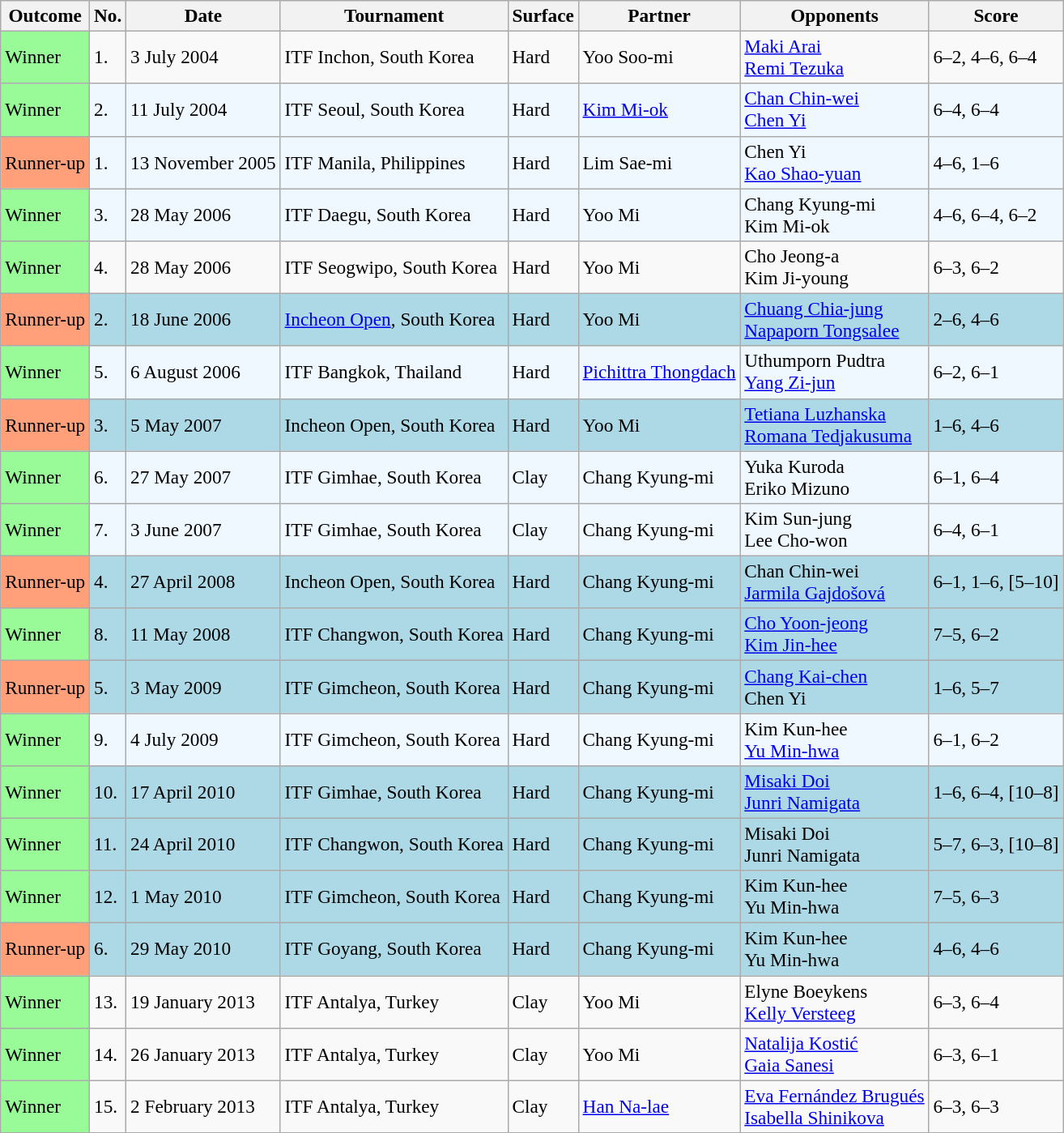<table class="sortable wikitable" style="font-size:97%;">
<tr>
<th>Outcome</th>
<th>No.</th>
<th>Date</th>
<th>Tournament</th>
<th>Surface</th>
<th>Partner</th>
<th>Opponents</th>
<th class="unsortable">Score</th>
</tr>
<tr>
<td bgcolor="98FB98">Winner</td>
<td>1.</td>
<td>3 July 2004</td>
<td>ITF Inchon, South Korea</td>
<td>Hard</td>
<td> Yoo Soo-mi</td>
<td> <a href='#'>Maki Arai</a> <br>  <a href='#'>Remi Tezuka</a></td>
<td>6–2, 4–6, 6–4</td>
</tr>
<tr bgcolor="#f0f8ff">
<td bgcolor="98FB98">Winner</td>
<td>2.</td>
<td>11 July 2004</td>
<td>ITF Seoul, South Korea</td>
<td>Hard</td>
<td> <a href='#'>Kim Mi-ok</a></td>
<td> <a href='#'>Chan Chin-wei</a> <br>  <a href='#'>Chen Yi</a></td>
<td>6–4, 6–4</td>
</tr>
<tr bgcolor="#f0f8ff">
<td bgcolor="FFA07A">Runner-up</td>
<td>1.</td>
<td>13 November 2005</td>
<td>ITF Manila, Philippines</td>
<td>Hard</td>
<td> Lim Sae-mi</td>
<td> Chen Yi <br>  <a href='#'>Kao Shao-yuan</a></td>
<td>4–6, 1–6</td>
</tr>
<tr bgcolor="#f0f8ff">
<td bgcolor="98FB98">Winner</td>
<td>3.</td>
<td>28 May 2006</td>
<td>ITF Daegu, South Korea</td>
<td>Hard</td>
<td> Yoo Mi</td>
<td> Chang Kyung-mi <br>  Kim Mi-ok</td>
<td>4–6, 6–4, 6–2</td>
</tr>
<tr>
<td bgcolor="98FB98">Winner</td>
<td>4.</td>
<td>28 May 2006</td>
<td>ITF Seogwipo, South Korea</td>
<td>Hard</td>
<td> Yoo Mi</td>
<td> Cho Jeong-a <br>  Kim Ji-young</td>
<td>6–3, 6–2</td>
</tr>
<tr bgcolor="lightblue">
<td bgcolor="FFA07A">Runner-up</td>
<td>2.</td>
<td>18 June 2006</td>
<td><a href='#'>Incheon Open</a>, South Korea</td>
<td>Hard</td>
<td> Yoo Mi</td>
<td> <a href='#'>Chuang Chia-jung</a> <br>  <a href='#'>Napaporn Tongsalee</a></td>
<td>2–6, 4–6</td>
</tr>
<tr bgcolor="#f0f8ff">
<td bgcolor="98FB98">Winner</td>
<td>5.</td>
<td>6 August 2006</td>
<td>ITF Bangkok, Thailand</td>
<td>Hard</td>
<td> <a href='#'>Pichittra Thongdach</a></td>
<td> Uthumporn Pudtra <br>  <a href='#'>Yang Zi-jun</a></td>
<td>6–2, 6–1</td>
</tr>
<tr bgcolor="lightblue">
<td bgcolor="FFA07A">Runner-up</td>
<td>3.</td>
<td>5 May 2007</td>
<td>Incheon Open, South Korea</td>
<td>Hard</td>
<td> Yoo Mi</td>
<td> <a href='#'>Tetiana Luzhanska</a> <br>  <a href='#'>Romana Tedjakusuma</a></td>
<td>1–6, 4–6</td>
</tr>
<tr bgcolor="#f0f8ff">
<td bgcolor="98FB98">Winner</td>
<td>6.</td>
<td>27 May 2007</td>
<td>ITF Gimhae, South Korea</td>
<td>Clay</td>
<td> Chang Kyung-mi</td>
<td> Yuka Kuroda <br>  Eriko Mizuno</td>
<td>6–1, 6–4</td>
</tr>
<tr bgcolor="#f0f8ff">
<td bgcolor="98FB98">Winner</td>
<td>7.</td>
<td>3 June 2007</td>
<td>ITF Gimhae, South Korea</td>
<td>Clay</td>
<td> Chang Kyung-mi</td>
<td> Kim Sun-jung <br>  Lee Cho-won</td>
<td>6–4, 6–1</td>
</tr>
<tr bgcolor="lightblue">
<td bgcolor="FFA07A">Runner-up</td>
<td>4.</td>
<td>27 April 2008</td>
<td>Incheon Open, South Korea</td>
<td>Hard</td>
<td> Chang Kyung-mi</td>
<td> Chan Chin-wei <br>  <a href='#'>Jarmila Gajdošová</a></td>
<td>6–1, 1–6, [5–10]</td>
</tr>
<tr bgcolor="lightblue">
<td bgcolor="98FB98">Winner</td>
<td>8.</td>
<td>11 May 2008</td>
<td>ITF Changwon, South Korea</td>
<td>Hard</td>
<td> Chang Kyung-mi</td>
<td> <a href='#'>Cho Yoon-jeong</a> <br>  <a href='#'>Kim Jin-hee</a></td>
<td>7–5, 6–2</td>
</tr>
<tr bgcolor="lightblue">
<td bgcolor="FFA07A">Runner-up</td>
<td>5.</td>
<td>3 May 2009</td>
<td>ITF Gimcheon, South Korea</td>
<td>Hard</td>
<td> Chang Kyung-mi</td>
<td> <a href='#'>Chang Kai-chen</a> <br>  Chen Yi</td>
<td>1–6, 5–7</td>
</tr>
<tr bgcolor="#f0f8ff">
<td bgcolor="98FB98">Winner</td>
<td>9.</td>
<td>4 July 2009</td>
<td>ITF Gimcheon, South Korea</td>
<td>Hard</td>
<td> Chang Kyung-mi</td>
<td> Kim Kun-hee <br>  <a href='#'>Yu Min-hwa</a></td>
<td>6–1, 6–2</td>
</tr>
<tr bgcolor="lightblue">
<td bgcolor="98FB98">Winner</td>
<td>10.</td>
<td>17 April 2010</td>
<td>ITF Gimhae, South Korea</td>
<td>Hard</td>
<td> Chang Kyung-mi</td>
<td> <a href='#'>Misaki Doi</a> <br>  <a href='#'>Junri Namigata</a></td>
<td>1–6, 6–4, [10–8]</td>
</tr>
<tr bgcolor="lightblue">
<td bgcolor="98FB98">Winner</td>
<td>11.</td>
<td>24 April 2010</td>
<td>ITF Changwon, South Korea</td>
<td>Hard</td>
<td> Chang Kyung-mi</td>
<td> Misaki Doi <br>  Junri Namigata</td>
<td>5–7, 6–3, [10–8]</td>
</tr>
<tr bgcolor="lightblue">
<td bgcolor="98FB98">Winner</td>
<td>12.</td>
<td>1 May 2010</td>
<td>ITF Gimcheon, South Korea</td>
<td>Hard</td>
<td> Chang Kyung-mi</td>
<td> Kim Kun-hee <br>  Yu Min-hwa</td>
<td>7–5, 6–3</td>
</tr>
<tr bgcolor="lightblue">
<td bgcolor="FFA07A">Runner-up</td>
<td>6.</td>
<td>29 May 2010</td>
<td>ITF Goyang, South Korea</td>
<td>Hard</td>
<td> Chang Kyung-mi</td>
<td> Kim Kun-hee <br>  Yu Min-hwa</td>
<td>4–6, 4–6</td>
</tr>
<tr>
<td bgcolor="98FB98">Winner</td>
<td>13.</td>
<td>19 January 2013</td>
<td>ITF Antalya, Turkey</td>
<td>Clay</td>
<td> Yoo Mi</td>
<td> Elyne Boeykens <br>  <a href='#'>Kelly Versteeg</a></td>
<td>6–3, 6–4</td>
</tr>
<tr>
<td bgcolor="98FB98">Winner</td>
<td>14.</td>
<td>26 January 2013</td>
<td>ITF Antalya, Turkey</td>
<td>Clay</td>
<td> Yoo Mi</td>
<td> <a href='#'>Natalija Kostić</a> <br>  <a href='#'>Gaia Sanesi</a></td>
<td>6–3, 6–1</td>
</tr>
<tr>
<td bgcolor="98FB98">Winner</td>
<td>15.</td>
<td>2 February 2013</td>
<td>ITF Antalya, Turkey</td>
<td>Clay</td>
<td> <a href='#'>Han Na-lae</a></td>
<td> <a href='#'>Eva Fernández Brugués</a> <br>  <a href='#'>Isabella Shinikova</a></td>
<td>6–3, 6–3</td>
</tr>
</table>
